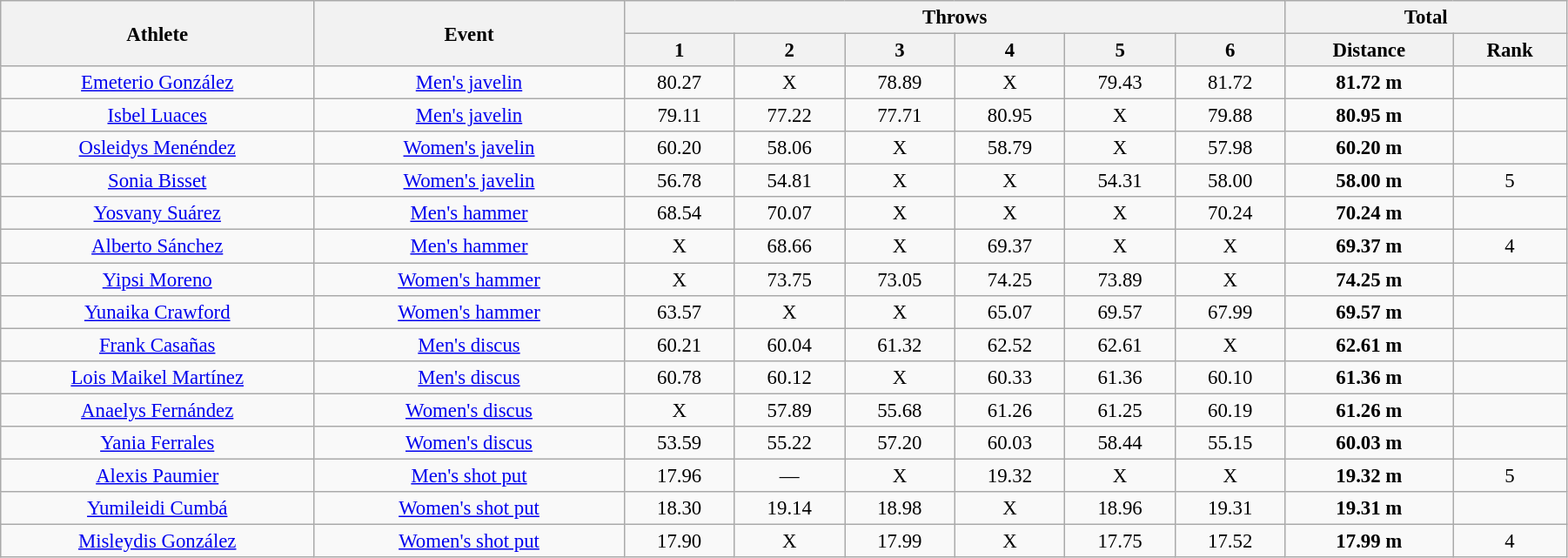<table class="wikitable" style="font-size:95%; text-align:center;" width="95%">
<tr>
<th rowspan="2">Athlete</th>
<th rowspan="2">Event</th>
<th colspan="6">Throws</th>
<th colspan="2">Total</th>
</tr>
<tr>
<th>1</th>
<th>2</th>
<th>3</th>
<th>4</th>
<th>5</th>
<th>6</th>
<th>Distance</th>
<th>Rank</th>
</tr>
<tr>
<td width=20%><a href='#'>Emeterio González</a></td>
<td><a href='#'>Men's javelin</a></td>
<td>80.27</td>
<td>X</td>
<td>78.89</td>
<td>X</td>
<td>79.43</td>
<td>81.72</td>
<td><strong>81.72 m </strong></td>
<td></td>
</tr>
<tr>
<td width=20%><a href='#'>Isbel Luaces</a></td>
<td><a href='#'>Men's javelin</a></td>
<td>79.11</td>
<td>77.22</td>
<td>77.71</td>
<td>80.95</td>
<td>X</td>
<td>79.88</td>
<td><strong>80.95 m </strong></td>
<td></td>
</tr>
<tr>
<td width=20%><a href='#'>Osleidys Menéndez</a></td>
<td><a href='#'>Women's javelin</a></td>
<td>60.20</td>
<td>58.06</td>
<td>X</td>
<td>58.79</td>
<td>X</td>
<td>57.98</td>
<td><strong>60.20 m </strong></td>
<td></td>
</tr>
<tr>
<td width=20%><a href='#'>Sonia Bisset</a></td>
<td><a href='#'>Women's javelin</a></td>
<td>56.78</td>
<td>54.81</td>
<td>X</td>
<td>X</td>
<td>54.31</td>
<td>58.00</td>
<td><strong>58.00 m </strong></td>
<td>5</td>
</tr>
<tr>
<td width=20%><a href='#'>Yosvany Suárez</a></td>
<td><a href='#'>Men's hammer</a></td>
<td>68.54</td>
<td>70.07</td>
<td>X</td>
<td>X</td>
<td>X</td>
<td>70.24</td>
<td><strong>70.24 m </strong></td>
<td></td>
</tr>
<tr>
<td width=20%><a href='#'>Alberto Sánchez</a></td>
<td><a href='#'>Men's hammer</a></td>
<td>X</td>
<td>68.66</td>
<td>X</td>
<td>69.37</td>
<td>X</td>
<td>X</td>
<td><strong>69.37 m </strong></td>
<td>4</td>
</tr>
<tr>
<td width=20%><a href='#'>Yipsi Moreno</a></td>
<td><a href='#'>Women's hammer</a></td>
<td>X</td>
<td>73.75</td>
<td>73.05</td>
<td>74.25</td>
<td>73.89</td>
<td>X</td>
<td><strong>74.25 m </strong></td>
<td></td>
</tr>
<tr>
<td width=20%><a href='#'>Yunaika Crawford</a></td>
<td><a href='#'>Women's hammer</a></td>
<td>63.57</td>
<td>X</td>
<td>X</td>
<td>65.07</td>
<td>69.57</td>
<td>67.99</td>
<td><strong>69.57 m </strong></td>
<td></td>
</tr>
<tr>
<td width=20%><a href='#'>Frank Casañas</a></td>
<td><a href='#'>Men's discus</a></td>
<td>60.21</td>
<td>60.04</td>
<td>61.32</td>
<td>62.52</td>
<td>62.61</td>
<td>X</td>
<td><strong>62.61 m </strong></td>
<td></td>
</tr>
<tr>
<td width=20%><a href='#'>Lois Maikel Martínez</a></td>
<td><a href='#'>Men's discus</a></td>
<td>60.78</td>
<td>60.12</td>
<td>X</td>
<td>60.33</td>
<td>61.36</td>
<td>60.10</td>
<td><strong>61.36 m </strong></td>
<td></td>
</tr>
<tr>
<td width=20%><a href='#'>Anaelys Fernández</a></td>
<td><a href='#'>Women's discus</a></td>
<td>X</td>
<td>57.89</td>
<td>55.68</td>
<td>61.26</td>
<td>61.25</td>
<td>60.19</td>
<td><strong>61.26 m </strong></td>
<td></td>
</tr>
<tr>
<td width=20%><a href='#'>Yania Ferrales</a></td>
<td><a href='#'>Women's discus</a></td>
<td>53.59</td>
<td>55.22</td>
<td>57.20</td>
<td>60.03</td>
<td>58.44</td>
<td>55.15</td>
<td><strong>60.03 m </strong></td>
<td></td>
</tr>
<tr>
<td width=20%><a href='#'>Alexis Paumier</a></td>
<td><a href='#'>Men's shot put</a></td>
<td>17.96</td>
<td>—</td>
<td>X</td>
<td>19.32</td>
<td>X</td>
<td>X</td>
<td><strong>19.32 m </strong></td>
<td>5</td>
</tr>
<tr>
<td width=20%><a href='#'>Yumileidi Cumbá</a></td>
<td><a href='#'>Women's shot put</a></td>
<td>18.30</td>
<td>19.14</td>
<td>18.98</td>
<td>X</td>
<td>18.96</td>
<td>19.31</td>
<td><strong>19.31 m </strong></td>
<td></td>
</tr>
<tr>
<td width=20%><a href='#'>Misleydis González</a></td>
<td><a href='#'>Women's shot put</a></td>
<td>17.90</td>
<td>X</td>
<td>17.99</td>
<td>X</td>
<td>17.75</td>
<td>17.52</td>
<td><strong>17.99 m </strong></td>
<td>4</td>
</tr>
</table>
